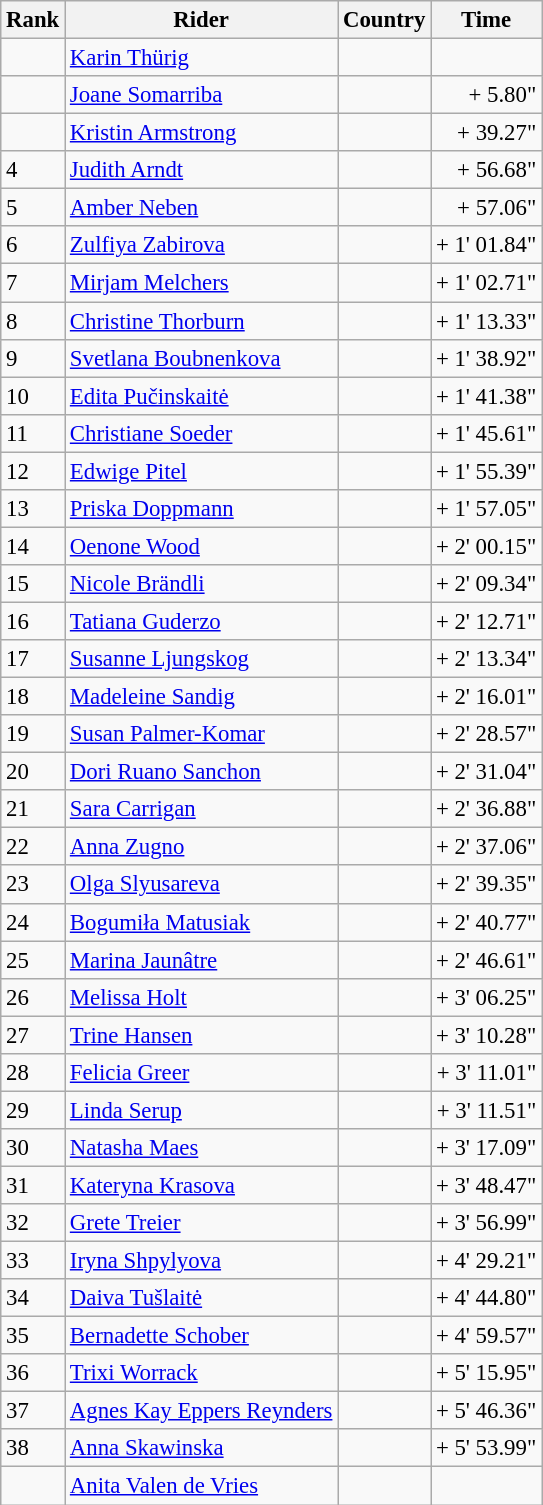<table class="wikitable" style="font-size:95%; text-align:left;">
<tr>
<th>Rank</th>
<th>Rider</th>
<th>Country</th>
<th>Time</th>
</tr>
<tr>
<td></td>
<td><a href='#'>Karin Thürig</a></td>
<td></td>
<td></td>
</tr>
<tr>
<td></td>
<td><a href='#'>Joane Somarriba</a></td>
<td></td>
<td align="right">+ 5.80"</td>
</tr>
<tr>
<td></td>
<td><a href='#'>Kristin Armstrong</a></td>
<td></td>
<td align="right">+ 39.27"</td>
</tr>
<tr>
<td>4</td>
<td><a href='#'>Judith Arndt</a></td>
<td></td>
<td align="right">+ 56.68"</td>
</tr>
<tr>
<td>5</td>
<td><a href='#'>Amber Neben</a></td>
<td></td>
<td align="right">+ 57.06"</td>
</tr>
<tr>
<td>6</td>
<td><a href='#'>Zulfiya Zabirova</a></td>
<td></td>
<td align="right">+ 1' 01.84"</td>
</tr>
<tr>
<td>7</td>
<td><a href='#'>Mirjam Melchers</a></td>
<td></td>
<td align="right">+ 1' 02.71"</td>
</tr>
<tr>
<td>8</td>
<td><a href='#'>Christine Thorburn</a></td>
<td></td>
<td align="right">+ 1' 13.33"</td>
</tr>
<tr>
<td>9</td>
<td><a href='#'>Svetlana Boubnenkova</a></td>
<td></td>
<td align="right">+ 1' 38.92"</td>
</tr>
<tr>
<td>10</td>
<td><a href='#'>Edita Pučinskaitė</a></td>
<td></td>
<td align="right">+ 1' 41.38"</td>
</tr>
<tr>
<td>11</td>
<td><a href='#'>Christiane Soeder</a></td>
<td></td>
<td align="right">+ 1' 45.61"</td>
</tr>
<tr>
<td>12</td>
<td><a href='#'>Edwige Pitel</a></td>
<td></td>
<td align="right">+ 1' 55.39"</td>
</tr>
<tr>
<td>13</td>
<td><a href='#'>Priska Doppmann</a></td>
<td></td>
<td align="right">+ 1' 57.05"</td>
</tr>
<tr>
<td>14</td>
<td><a href='#'>Oenone Wood</a></td>
<td></td>
<td align="right">+ 2' 00.15"</td>
</tr>
<tr>
<td>15</td>
<td><a href='#'>Nicole Brändli</a></td>
<td></td>
<td align="right">+ 2' 09.34"</td>
</tr>
<tr>
<td>16</td>
<td><a href='#'>Tatiana Guderzo</a></td>
<td></td>
<td align="right">+ 2' 12.71"</td>
</tr>
<tr>
<td>17</td>
<td><a href='#'>Susanne Ljungskog</a></td>
<td></td>
<td align="right">+ 2' 13.34"</td>
</tr>
<tr>
<td>18</td>
<td><a href='#'>Madeleine Sandig</a></td>
<td></td>
<td align="right">+ 2' 16.01"</td>
</tr>
<tr>
<td>19</td>
<td><a href='#'>Susan Palmer-Komar</a></td>
<td></td>
<td align="right">+ 2' 28.57"</td>
</tr>
<tr>
<td>20</td>
<td><a href='#'>Dori Ruano Sanchon</a></td>
<td></td>
<td align="right">+ 2' 31.04"</td>
</tr>
<tr>
<td>21</td>
<td><a href='#'>Sara Carrigan</a></td>
<td></td>
<td align="right">+ 2' 36.88"</td>
</tr>
<tr>
<td>22</td>
<td><a href='#'>Anna Zugno</a></td>
<td></td>
<td align="right">+ 2' 37.06"</td>
</tr>
<tr>
<td>23</td>
<td><a href='#'>Olga Slyusareva</a></td>
<td></td>
<td align="right">+ 2' 39.35"</td>
</tr>
<tr>
<td>24</td>
<td><a href='#'>Bogumiła Matusiak</a></td>
<td></td>
<td align="right">+ 2' 40.77"</td>
</tr>
<tr>
<td>25</td>
<td><a href='#'>Marina Jaunâtre</a></td>
<td></td>
<td align="right">+ 2' 46.61"</td>
</tr>
<tr>
<td>26</td>
<td><a href='#'>Melissa Holt</a></td>
<td></td>
<td align="right">+ 3' 06.25"</td>
</tr>
<tr>
<td>27</td>
<td><a href='#'>Trine Hansen</a></td>
<td></td>
<td align="right">+ 3' 10.28"</td>
</tr>
<tr>
<td>28</td>
<td><a href='#'>Felicia Greer</a></td>
<td></td>
<td align="right">+ 3' 11.01"</td>
</tr>
<tr>
<td>29</td>
<td><a href='#'>Linda Serup</a></td>
<td></td>
<td align="right">+ 3' 11.51"</td>
</tr>
<tr>
<td>30</td>
<td><a href='#'>Natasha Maes</a></td>
<td></td>
<td align="right">+ 3' 17.09"</td>
</tr>
<tr>
<td>31</td>
<td><a href='#'>Kateryna Krasova</a></td>
<td></td>
<td align="right">+ 3' 48.47"</td>
</tr>
<tr>
<td>32</td>
<td><a href='#'>Grete Treier</a></td>
<td></td>
<td align="right">+ 3' 56.99"</td>
</tr>
<tr>
<td>33</td>
<td><a href='#'>Iryna Shpylyova</a></td>
<td></td>
<td align="right">+ 4' 29.21"</td>
</tr>
<tr>
<td>34</td>
<td><a href='#'>Daiva Tušlaitė</a></td>
<td></td>
<td align="right">+ 4' 44.80"</td>
</tr>
<tr>
<td>35</td>
<td><a href='#'>Bernadette Schober</a></td>
<td></td>
<td align="right">+ 4' 59.57"</td>
</tr>
<tr>
<td>36</td>
<td><a href='#'>Trixi Worrack</a></td>
<td></td>
<td align="right">+ 5' 15.95"</td>
</tr>
<tr>
<td>37</td>
<td><a href='#'>Agnes Kay Eppers Reynders</a></td>
<td></td>
<td align="right">+ 5' 46.36"</td>
</tr>
<tr>
<td>38</td>
<td><a href='#'>Anna Skawinska</a></td>
<td></td>
<td align="right">+ 5' 53.99"</td>
</tr>
<tr>
<td></td>
<td><a href='#'>Anita Valen de Vries</a></td>
<td></td>
<td></td>
</tr>
</table>
